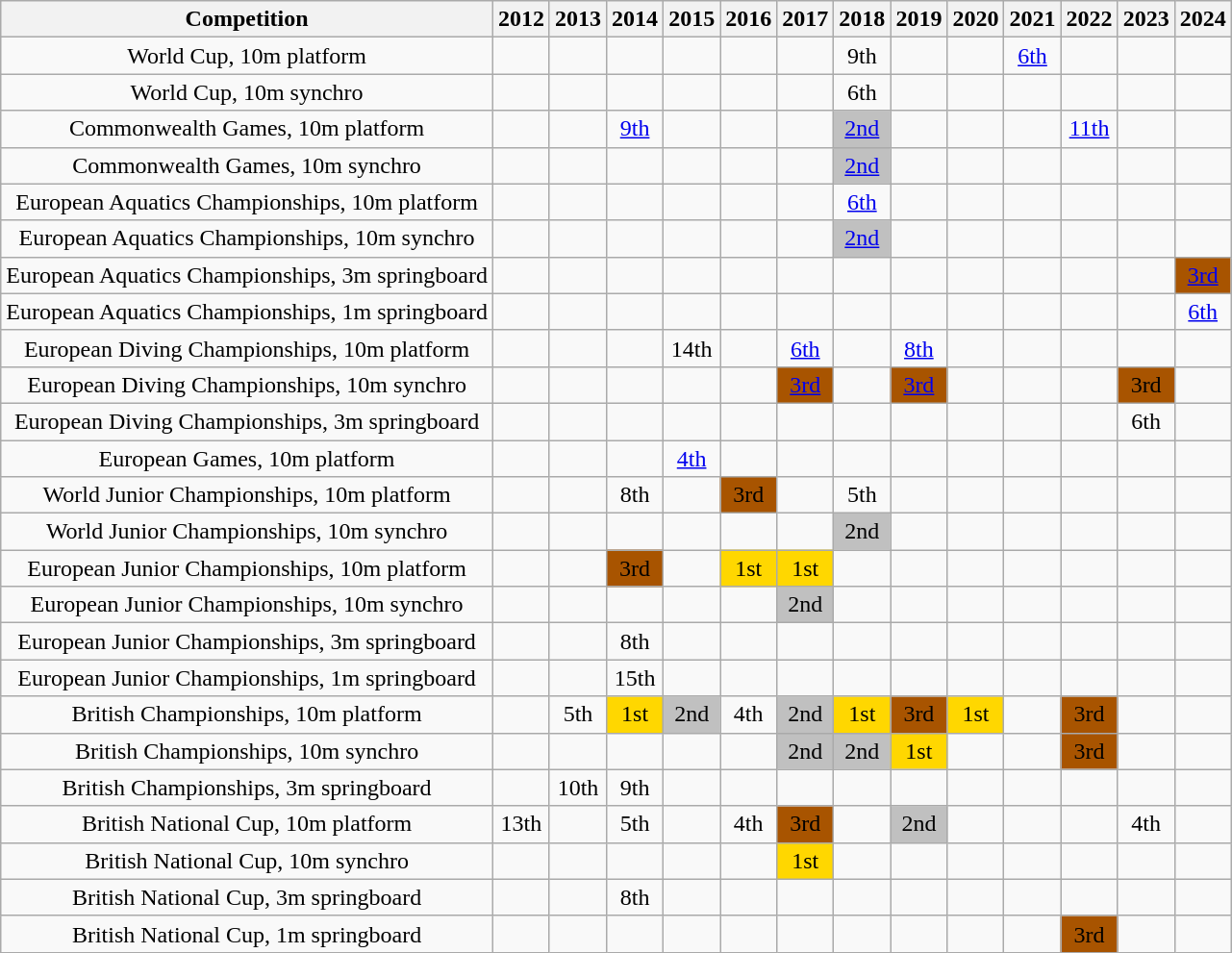<table class="wikitable" style="text-align:center;">
<tr>
<th>Competition</th>
<th>2012</th>
<th>2013</th>
<th>2014</th>
<th>2015</th>
<th>2016</th>
<th>2017</th>
<th>2018</th>
<th>2019</th>
<th>2020</th>
<th>2021</th>
<th>2022</th>
<th>2023</th>
<th>2024</th>
</tr>
<tr>
<td>World Cup, 10m platform</td>
<td></td>
<td></td>
<td></td>
<td></td>
<td></td>
<td></td>
<td>9th</td>
<td></td>
<td></td>
<td><a href='#'>6th</a></td>
<td></td>
<td></td>
<td></td>
</tr>
<tr>
<td>World Cup, 10m synchro</td>
<td></td>
<td></td>
<td></td>
<td></td>
<td></td>
<td></td>
<td>6th</td>
<td></td>
<td></td>
<td></td>
<td></td>
<td></td>
<td></td>
</tr>
<tr>
<td>Commonwealth Games, 10m platform</td>
<td></td>
<td></td>
<td><a href='#'>9th</a></td>
<td></td>
<td></td>
<td></td>
<td style="background:silver;"><a href='#'>2nd</a></td>
<td></td>
<td></td>
<td></td>
<td><a href='#'>11th</a></td>
<td></td>
<td></td>
</tr>
<tr>
<td>Commonwealth Games, 10m synchro</td>
<td></td>
<td></td>
<td></td>
<td></td>
<td></td>
<td></td>
<td style="background:silver;"><a href='#'>2nd</a></td>
<td></td>
<td></td>
<td></td>
<td></td>
<td></td>
<td></td>
</tr>
<tr>
<td>European Aquatics Championships, 10m platform</td>
<td></td>
<td></td>
<td></td>
<td></td>
<td></td>
<td></td>
<td><a href='#'>6th</a></td>
<td></td>
<td></td>
<td></td>
<td></td>
<td></td>
<td></td>
</tr>
<tr>
<td>European Aquatics Championships, 10m synchro</td>
<td></td>
<td></td>
<td></td>
<td></td>
<td></td>
<td></td>
<td style="background:silver;"><a href='#'>2nd</a></td>
<td></td>
<td></td>
<td></td>
<td></td>
<td></td>
<td></td>
</tr>
<tr>
<td>European Aquatics Championships, 3m springboard</td>
<td></td>
<td></td>
<td></td>
<td></td>
<td></td>
<td></td>
<td></td>
<td></td>
<td></td>
<td></td>
<td></td>
<td></td>
<td style="background:#a85400;"><a href='#'>3rd</a></td>
</tr>
<tr>
<td>European Aquatics Championships, 1m springboard</td>
<td></td>
<td></td>
<td></td>
<td></td>
<td></td>
<td></td>
<td></td>
<td></td>
<td></td>
<td></td>
<td></td>
<td></td>
<td><a href='#'>6th</a></td>
</tr>
<tr>
<td>European Diving Championships, 10m platform</td>
<td></td>
<td></td>
<td></td>
<td>14th</td>
<td></td>
<td><a href='#'>6th</a></td>
<td></td>
<td><a href='#'>8th</a></td>
<td></td>
<td></td>
<td></td>
<td></td>
<td></td>
</tr>
<tr>
<td>European Diving Championships, 10m synchro</td>
<td></td>
<td></td>
<td></td>
<td></td>
<td></td>
<td style="background:#a85400;"><a href='#'>3rd</a></td>
<td></td>
<td style="background:#a85400;"><a href='#'>3rd</a></td>
<td></td>
<td></td>
<td></td>
<td style="background:#a85400;">3rd</td>
<td></td>
</tr>
<tr>
<td>European Diving Championships, 3m springboard</td>
<td></td>
<td></td>
<td></td>
<td></td>
<td></td>
<td></td>
<td></td>
<td></td>
<td></td>
<td></td>
<td></td>
<td>6th</td>
<td></td>
</tr>
<tr>
<td>European Games, 10m platform</td>
<td></td>
<td></td>
<td></td>
<td><a href='#'>4th</a></td>
<td></td>
<td></td>
<td></td>
<td></td>
<td></td>
<td></td>
<td></td>
<td></td>
<td></td>
</tr>
<tr>
<td>World Junior Championships, 10m platform</td>
<td></td>
<td></td>
<td>8th</td>
<td></td>
<td style="background:#a85400;">3rd</td>
<td></td>
<td>5th</td>
<td></td>
<td></td>
<td></td>
<td></td>
<td></td>
<td></td>
</tr>
<tr>
<td>World Junior Championships, 10m synchro</td>
<td></td>
<td></td>
<td></td>
<td></td>
<td></td>
<td></td>
<td style="background:silver;">2nd</td>
<td></td>
<td></td>
<td></td>
<td></td>
<td></td>
<td></td>
</tr>
<tr>
<td>European Junior Championships, 10m platform</td>
<td></td>
<td></td>
<td style="background:#a85400;">3rd</td>
<td></td>
<td style="background:gold;">1st</td>
<td style="background:gold;">1st</td>
<td></td>
<td></td>
<td></td>
<td></td>
<td></td>
<td></td>
<td></td>
</tr>
<tr>
<td>European Junior Championships, 10m synchro</td>
<td></td>
<td></td>
<td></td>
<td></td>
<td></td>
<td style="background:silver;">2nd</td>
<td></td>
<td></td>
<td></td>
<td></td>
<td></td>
<td></td>
<td></td>
</tr>
<tr>
<td>European Junior Championships, 3m springboard</td>
<td></td>
<td></td>
<td>8th</td>
<td></td>
<td></td>
<td></td>
<td></td>
<td></td>
<td></td>
<td></td>
<td></td>
<td></td>
<td></td>
</tr>
<tr>
<td>European Junior Championships, 1m springboard</td>
<td></td>
<td></td>
<td>15th</td>
<td></td>
<td></td>
<td></td>
<td></td>
<td></td>
<td></td>
<td></td>
<td></td>
<td></td>
<td></td>
</tr>
<tr>
<td>British Championships, 10m platform</td>
<td></td>
<td>5th</td>
<td style="background:gold;">1st</td>
<td style="background:silver;">2nd</td>
<td>4th</td>
<td style="background:silver;">2nd</td>
<td style="background:gold;">1st</td>
<td style="background:#a85400;">3rd</td>
<td style="background:gold;">1st</td>
<td></td>
<td style="background:#a85400;">3rd</td>
<td></td>
<td></td>
</tr>
<tr>
<td>British Championships, 10m synchro</td>
<td></td>
<td></td>
<td></td>
<td></td>
<td></td>
<td style="background:silver;">2nd</td>
<td style="background:silver;">2nd</td>
<td style="background:gold;">1st</td>
<td></td>
<td></td>
<td style="background:#a85400;">3rd</td>
<td></td>
<td></td>
</tr>
<tr>
<td>British Championships, 3m springboard</td>
<td></td>
<td>10th</td>
<td>9th</td>
<td></td>
<td></td>
<td></td>
<td></td>
<td></td>
<td></td>
<td></td>
<td></td>
<td></td>
<td></td>
</tr>
<tr>
<td>British National Cup, 10m platform</td>
<td>13th</td>
<td></td>
<td>5th</td>
<td></td>
<td>4th</td>
<td style="background:#a85400;">3rd</td>
<td></td>
<td style="background:silver;">2nd</td>
<td></td>
<td></td>
<td></td>
<td>4th</td>
<td></td>
</tr>
<tr>
<td>British National Cup, 10m synchro</td>
<td></td>
<td></td>
<td></td>
<td></td>
<td></td>
<td style="background:gold;">1st</td>
<td></td>
<td></td>
<td></td>
<td></td>
<td></td>
<td></td>
<td></td>
</tr>
<tr>
<td>British National Cup, 3m springboard</td>
<td></td>
<td></td>
<td>8th</td>
<td></td>
<td></td>
<td></td>
<td></td>
<td></td>
<td></td>
<td></td>
<td></td>
<td></td>
<td></td>
</tr>
<tr>
<td>British National Cup, 1m springboard</td>
<td></td>
<td></td>
<td></td>
<td></td>
<td></td>
<td></td>
<td></td>
<td></td>
<td></td>
<td></td>
<td style="background:#a85400;">3rd</td>
<td></td>
<td></td>
</tr>
</table>
